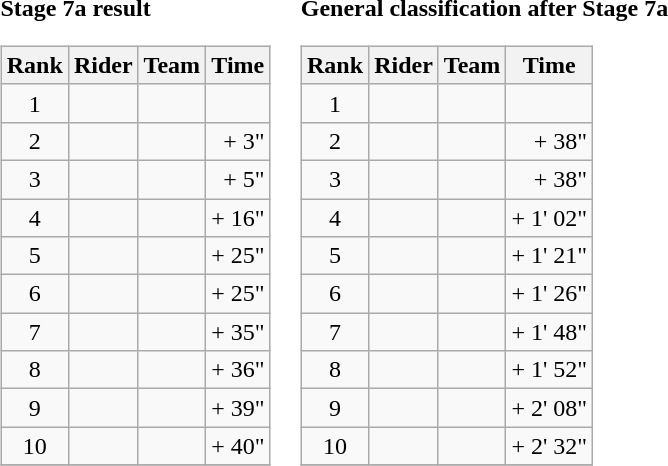<table>
<tr>
<td><strong>Stage 7a result</strong><br><table class="wikitable">
<tr>
<th>Rank</th>
<th>Rider</th>
<th>Team</th>
<th>Time</th>
</tr>
<tr>
<td style="text-align:center">1</td>
<td></td>
<td></td>
<td align="right"></td>
</tr>
<tr>
<td style="text-align:center">2</td>
<td></td>
<td></td>
<td align="right">+ 3"</td>
</tr>
<tr>
<td style="text-align:center">3</td>
<td></td>
<td></td>
<td align="right">+ 5"</td>
</tr>
<tr>
<td style="text-align:center">4</td>
<td> </td>
<td></td>
<td align="right">+ 16"</td>
</tr>
<tr>
<td style="text-align:center">5</td>
<td></td>
<td></td>
<td align="right">+ 25"</td>
</tr>
<tr>
<td style="text-align:center">6</td>
<td></td>
<td></td>
<td align="right">+ 25"</td>
</tr>
<tr>
<td style="text-align:center">7</td>
<td></td>
<td></td>
<td align="right">+ 35"</td>
</tr>
<tr>
<td style="text-align:center">8</td>
<td></td>
<td></td>
<td align="right">+ 36"</td>
</tr>
<tr>
<td style="text-align:center">9</td>
<td></td>
<td></td>
<td align="right">+ 39"</td>
</tr>
<tr>
<td style="text-align:center">10</td>
<td></td>
<td></td>
<td align="right">+ 40"</td>
</tr>
<tr>
</tr>
</table>
</td>
<td><strong>General classification after Stage 7a</strong><br><table class="wikitable">
<tr>
<th>Rank</th>
<th>Rider</th>
<th>Team</th>
<th>Time</th>
</tr>
<tr>
<td style="text-align:center">1</td>
<td> </td>
<td></td>
<td align="right"></td>
</tr>
<tr>
<td style="text-align:center">2</td>
<td> </td>
<td></td>
<td align="right">+ 38"</td>
</tr>
<tr>
<td style="text-align:center">3</td>
<td></td>
<td></td>
<td align="right">+ 38"</td>
</tr>
<tr>
<td style="text-align:center">4</td>
<td></td>
<td></td>
<td align="right">+ 1' 02"</td>
</tr>
<tr>
<td style="text-align:center">5</td>
<td></td>
<td></td>
<td align="right">+ 1' 21"</td>
</tr>
<tr>
<td style="text-align:center">6</td>
<td></td>
<td></td>
<td align="right">+ 1' 26"</td>
</tr>
<tr>
<td style="text-align:center">7</td>
<td> </td>
<td></td>
<td align="right">+ 1' 48"</td>
</tr>
<tr>
<td style="text-align:center">8</td>
<td></td>
<td></td>
<td align="right">+ 1' 52"</td>
</tr>
<tr>
<td style="text-align:center">9</td>
<td></td>
<td></td>
<td align="right">+ 2' 08"</td>
</tr>
<tr>
<td style="text-align:center">10</td>
<td></td>
<td></td>
<td align="right">+ 2' 32"</td>
</tr>
<tr>
</tr>
</table>
</td>
</tr>
</table>
